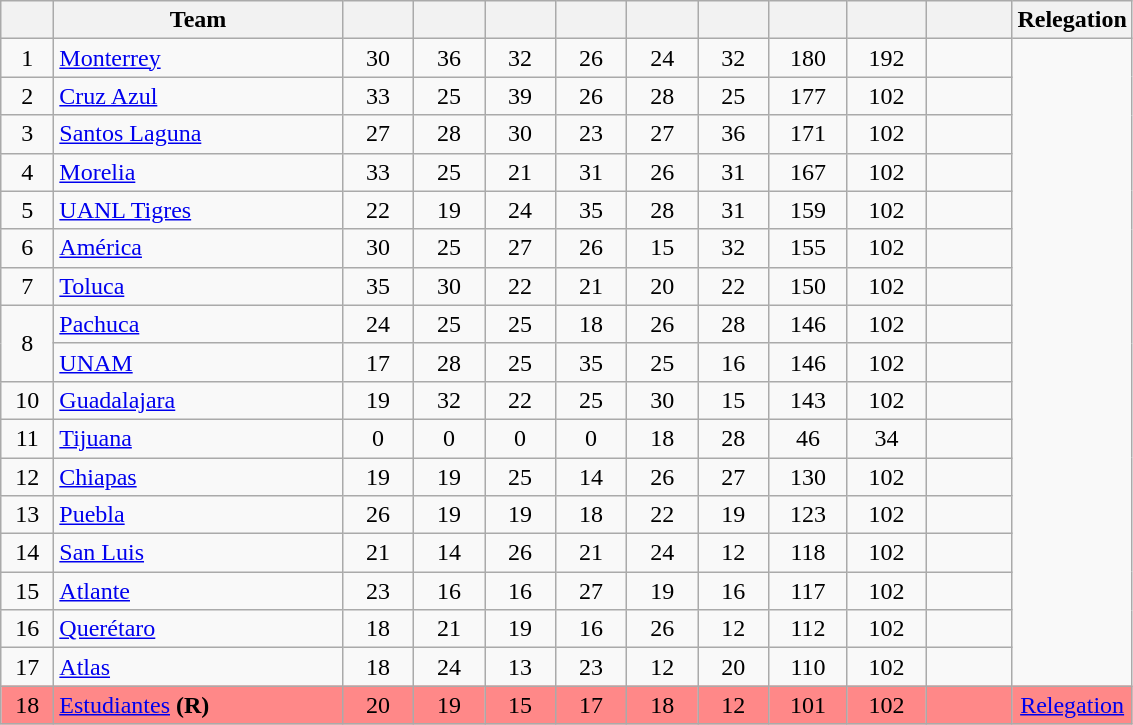<table class="wikitable sortable" style="text-align: center;">
<tr>
<th width=28><br></th>
<th width=185>Team</th>
<th width=40></th>
<th width=40></th>
<th width=40></th>
<th width=40></th>
<th width=40></th>
<th width=40></th>
<th width=45></th>
<th width=45></th>
<th width=50><br></th>
<th>Relegation</th>
</tr>
<tr>
<td>1</td>
<td align=left><a href='#'>Monterrey</a></td>
<td>30</td>
<td>36</td>
<td>32</td>
<td>26</td>
<td>24</td>
<td>32</td>
<td>180</td>
<td>192</td>
<td><strong></strong></td>
</tr>
<tr>
<td>2</td>
<td align=left><a href='#'>Cruz Azul</a></td>
<td>33</td>
<td>25</td>
<td>39</td>
<td>26</td>
<td>28</td>
<td>25</td>
<td>177</td>
<td>102</td>
<td><strong></strong></td>
</tr>
<tr>
<td>3</td>
<td align=left><a href='#'>Santos Laguna</a></td>
<td>27</td>
<td>28</td>
<td>30</td>
<td>23</td>
<td>27</td>
<td>36</td>
<td>171</td>
<td>102</td>
<td><strong></strong></td>
</tr>
<tr>
<td>4</td>
<td align=left><a href='#'>Morelia</a></td>
<td>33</td>
<td>25</td>
<td>21</td>
<td>31</td>
<td>26</td>
<td>31</td>
<td>167</td>
<td>102</td>
<td><strong></strong></td>
</tr>
<tr>
<td>5</td>
<td align=left><a href='#'>UANL Tigres</a></td>
<td>22</td>
<td>19</td>
<td>24</td>
<td>35</td>
<td>28</td>
<td>31</td>
<td>159</td>
<td>102</td>
<td><strong></strong></td>
</tr>
<tr>
<td>6</td>
<td align=left><a href='#'>América</a></td>
<td>30</td>
<td>25</td>
<td>27</td>
<td>26</td>
<td>15</td>
<td>32</td>
<td>155</td>
<td>102</td>
<td><strong></strong></td>
</tr>
<tr>
<td>7</td>
<td align=left><a href='#'>Toluca</a></td>
<td>35</td>
<td>30</td>
<td>22</td>
<td>21</td>
<td>20</td>
<td>22</td>
<td>150</td>
<td>102</td>
<td><strong></strong></td>
</tr>
<tr>
<td rowspan=2>8</td>
<td align=left><a href='#'>Pachuca</a></td>
<td>24</td>
<td>25</td>
<td>25</td>
<td>18</td>
<td>26</td>
<td>28</td>
<td>146</td>
<td>102</td>
<td><strong></strong></td>
</tr>
<tr>
<td align=left><a href='#'>UNAM</a></td>
<td>17</td>
<td>28</td>
<td>25</td>
<td>35</td>
<td>25</td>
<td>16</td>
<td>146</td>
<td>102</td>
<td><strong></strong></td>
</tr>
<tr>
<td>10</td>
<td align=left><a href='#'>Guadalajara</a></td>
<td>19</td>
<td>32</td>
<td>22</td>
<td>25</td>
<td>30</td>
<td>15</td>
<td>143</td>
<td>102</td>
<td><strong></strong></td>
</tr>
<tr>
<td>11</td>
<td align=left><a href='#'>Tijuana</a></td>
<td>0</td>
<td>0</td>
<td>0</td>
<td>0</td>
<td>18</td>
<td>28</td>
<td>46</td>
<td>34</td>
<td><strong></strong></td>
</tr>
<tr>
<td>12</td>
<td align=left><a href='#'>Chiapas</a></td>
<td>19</td>
<td>19</td>
<td>25</td>
<td>14</td>
<td>26</td>
<td>27</td>
<td>130</td>
<td>102</td>
<td><strong></strong></td>
</tr>
<tr>
<td>13</td>
<td align=left><a href='#'>Puebla</a></td>
<td>26</td>
<td>19</td>
<td>19</td>
<td>18</td>
<td>22</td>
<td>19</td>
<td>123</td>
<td>102</td>
<td><strong></strong></td>
</tr>
<tr>
<td>14</td>
<td align=left><a href='#'>San Luis</a></td>
<td>21</td>
<td>14</td>
<td>26</td>
<td>21</td>
<td>24</td>
<td>12</td>
<td>118</td>
<td>102</td>
<td><strong></strong></td>
</tr>
<tr>
<td>15</td>
<td align=left><a href='#'>Atlante</a></td>
<td>23</td>
<td>16</td>
<td>16</td>
<td>27</td>
<td>19</td>
<td>16</td>
<td>117</td>
<td>102</td>
<td><strong></strong></td>
</tr>
<tr>
<td>16</td>
<td align=left><a href='#'>Querétaro</a></td>
<td>18</td>
<td>21</td>
<td>19</td>
<td>16</td>
<td>26</td>
<td>12</td>
<td>112</td>
<td>102</td>
<td><strong></strong></td>
</tr>
<tr>
<td>17</td>
<td align=left><a href='#'>Atlas</a></td>
<td>18</td>
<td>24</td>
<td>13</td>
<td>23</td>
<td>12</td>
<td>20</td>
<td>110</td>
<td>102</td>
<td><strong></strong></td>
</tr>
<tr style="text-align:center; background:#ff8888;">
<td>18</td>
<td align=left><a href='#'>Estudiantes</a> <strong>(R)</strong></td>
<td>20</td>
<td>19</td>
<td>15</td>
<td>17</td>
<td>18</td>
<td>12</td>
<td>101</td>
<td>102</td>
<td><strong></strong></td>
<td><a href='#'>Relegation</a></td>
</tr>
</table>
